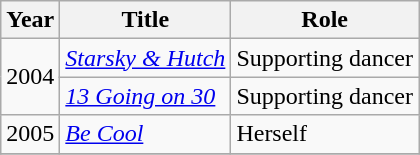<table class="wikitable">
<tr>
<th>Year</th>
<th>Title</th>
<th>Role</th>
</tr>
<tr>
<td rowspan="2">2004</td>
<td><em><a href='#'>Starsky & Hutch</a></em></td>
<td>Supporting dancer</td>
</tr>
<tr>
<td><em><a href='#'>13 Going on 30</a></em></td>
<td>Supporting dancer</td>
</tr>
<tr>
<td>2005</td>
<td><em><a href='#'>Be Cool</a></em></td>
<td>Herself</td>
</tr>
<tr>
</tr>
</table>
